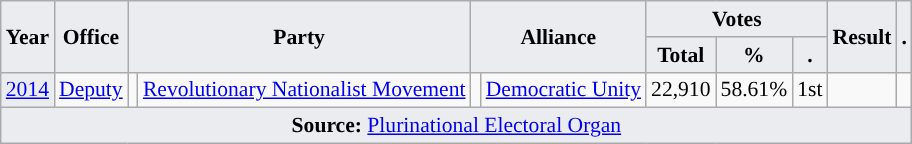<table class="wikitable" style="font-size:90%; text-align:center;">
<tr>
<th style="background-color:#EAECF0;" rowspan=2>Year</th>
<th style="background-color:#EAECF0;" rowspan=2>Office</th>
<th style="background-color:#EAECF0;" colspan=2 rowspan=2>Party</th>
<th style="background-color:#EAECF0;" colspan=2 rowspan=2>Alliance</th>
<th style="background-color:#EAECF0;" colspan=3>Votes</th>
<th style="background-color:#EAECF0;" rowspan=2>Result</th>
<th style="background-color:#EAECF0;" rowspan=2>.</th>
</tr>
<tr>
<th style="background-color:#EAECF0;">Total</th>
<th style="background-color:#EAECF0;">%</th>
<th style="background-color:#EAECF0;">.</th>
</tr>
<tr>
<td style="background-color:#EAECF0;"><a href='#'>2014</a></td>
<td><a href='#'>Deputy</a></td>
<td style="background-color:"></td>
<td><a href='#'>Revolutionary Nationalist Movement</a></td>
<td style="background-color:"></td>
<td><a href='#'>Democratic Unity</a></td>
<td>22,910</td>
<td>58.61%</td>
<td>1st</td>
<td></td>
<td></td>
</tr>
<tr>
<td style="background-color:#EAECF0;" colspan=11><strong>Source:</strong> <a href='#'>Plurinational Electoral Organ</a>  </td>
</tr>
</table>
